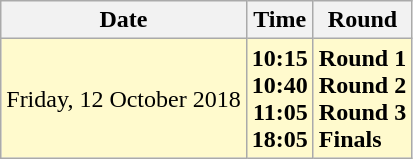<table class="wikitable">
<tr>
<th>Date</th>
<th>Time</th>
<th>Round</th>
</tr>
<tr>
<td style=background:lemonchiffon>Friday, 12 October 2018</td>
<td style=background:lemonchiffon align=right><strong>10:15<br>10:40<br>11:05<br>18:05</strong></td>
<td style=background:lemonchiffon><strong>Round 1<br>Round 2<br>Round 3<br>Finals</strong></td>
</tr>
</table>
